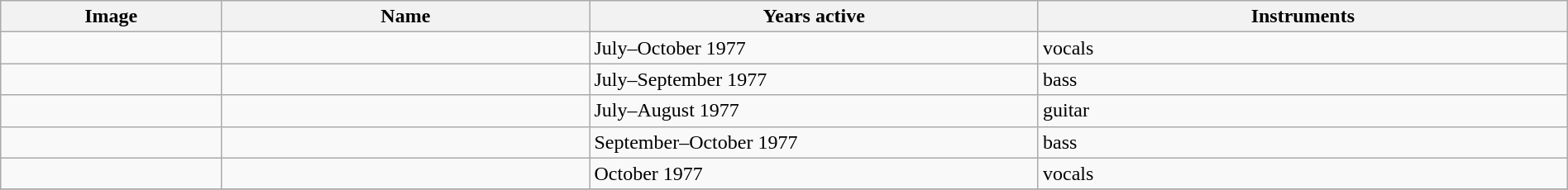<table class="wikitable sortable plainrowheaders" border="1" width="100%">
<tr>
<th width="75">Image</th>
<th width="130">Name</th>
<th width="160">Years active</th>
<th width="190">Instruments</th>
</tr>
<tr>
<td></td>
<td></td>
<td>July–October 1977</td>
<td>vocals</td>
</tr>
<tr>
<td></td>
<td></td>
<td>July–September 1977</td>
<td>bass</td>
</tr>
<tr>
<td></td>
<td></td>
<td>July–August 1977</td>
<td>guitar</td>
</tr>
<tr>
<td></td>
<td></td>
<td>September–October 1977</td>
<td>bass</td>
</tr>
<tr>
<td></td>
<td></td>
<td>October 1977</td>
<td>vocals</td>
</tr>
<tr>
</tr>
</table>
